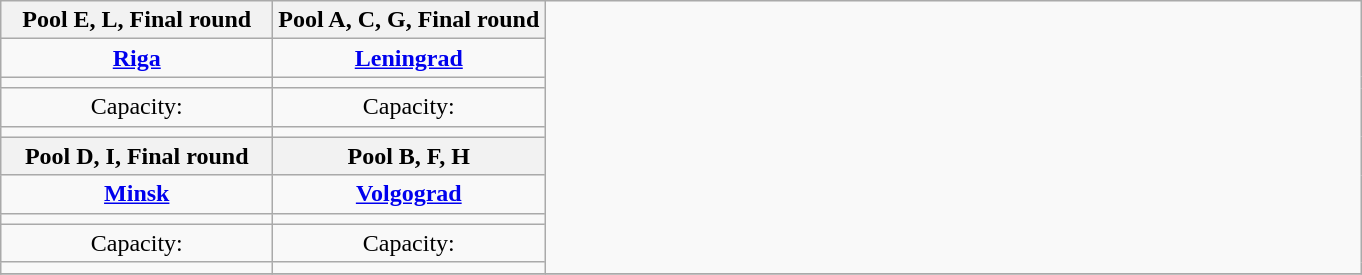<table class=wikitable style=text-align:center>
<tr>
<th width=20%>Pool E, L, Final round</th>
<th width=20%>Pool A, C, G, Final round</th>
<td width=60% rowspan=10></td>
</tr>
<tr>
<td><strong><a href='#'>Riga</a></strong></td>
<td><strong><a href='#'>Leningrad</a></strong></td>
</tr>
<tr>
<td></td>
<td></td>
</tr>
<tr>
<td>Capacity:</td>
<td>Capacity:</td>
</tr>
<tr>
<td></td>
<td></td>
</tr>
<tr>
<th width=20%>Pool D, I, Final round</th>
<th width=20%>Pool B, F, H</th>
</tr>
<tr>
<td><strong><a href='#'>Minsk</a></strong></td>
<td><strong><a href='#'>Volgograd</a></strong></td>
</tr>
<tr>
<td></td>
<td></td>
</tr>
<tr>
<td>Capacity:</td>
<td>Capacity:</td>
</tr>
<tr>
<td></td>
<td></td>
</tr>
<tr>
</tr>
</table>
